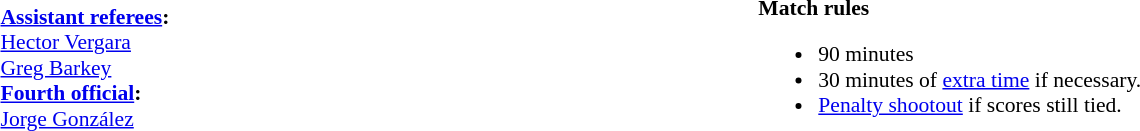<table width=100% style="font-size:90%">
<tr>
<td><br><strong><a href='#'>Assistant referees</a>:</strong>
<br><a href='#'>Hector Vergara</a> 
<br><a href='#'>Greg Barkey</a>
<br><strong><a href='#'>Fourth official</a>:</strong>
<br><a href='#'>Jorge González</a></td>
<td style="width:60%; vertical-align:top;"><br><strong>Match rules</strong><ul><li>90 minutes</li><li>30 minutes of <a href='#'>extra time</a> if necessary.</li><li><a href='#'>Penalty shootout</a> if scores still tied.</li></ul></td>
</tr>
</table>
